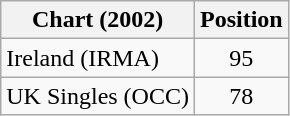<table class="wikitable">
<tr>
<th>Chart (2002)</th>
<th>Position</th>
</tr>
<tr>
<td>Ireland (IRMA)</td>
<td align="center">95</td>
</tr>
<tr>
<td>UK Singles (OCC)</td>
<td align="center">78</td>
</tr>
</table>
